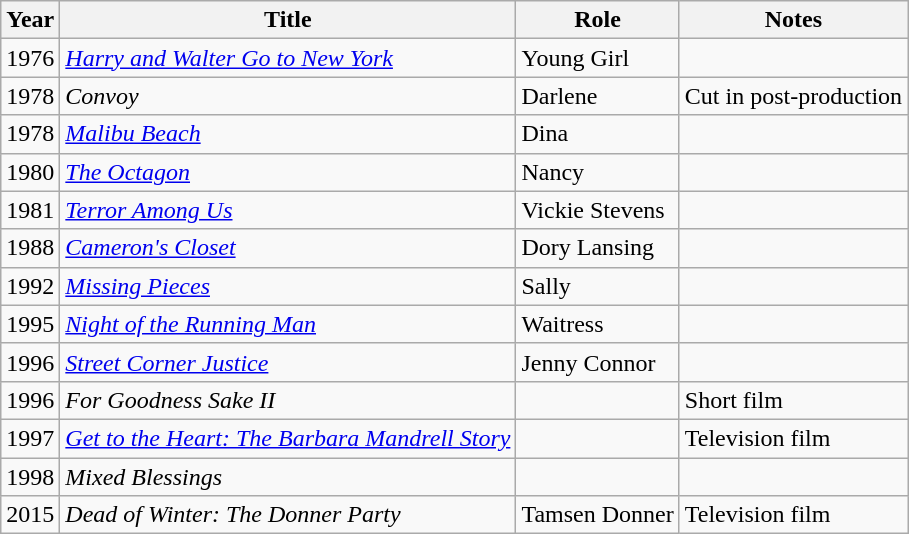<table class="wikitable sortable">
<tr>
<th>Year</th>
<th>Title</th>
<th>Role</th>
<th class="unsortable">Notes</th>
</tr>
<tr>
<td>1976</td>
<td><em><a href='#'>Harry and Walter Go to New York</a></em></td>
<td>Young Girl</td>
<td></td>
</tr>
<tr>
<td>1978</td>
<td><em>Convoy</em></td>
<td>Darlene</td>
<td>Cut in post-production</td>
</tr>
<tr>
<td>1978</td>
<td><em><a href='#'>Malibu Beach</a></em></td>
<td>Dina</td>
<td></td>
</tr>
<tr>
<td>1980</td>
<td><em><a href='#'>The Octagon</a></em></td>
<td>Nancy</td>
<td></td>
</tr>
<tr>
<td>1981</td>
<td><em> <a href='#'>Terror Among Us</a></em></td>
<td>Vickie Stevens</td>
<td></td>
</tr>
<tr>
<td>1988</td>
<td><em> <a href='#'>Cameron's Closet</a></em></td>
<td>Dory Lansing</td>
<td></td>
</tr>
<tr>
<td>1992</td>
<td><em> <a href='#'>Missing Pieces</a></em></td>
<td>Sally</td>
<td></td>
</tr>
<tr>
<td>1995</td>
<td><em> <a href='#'>Night of the Running Man</a></em></td>
<td>Waitress</td>
<td></td>
</tr>
<tr>
<td>1996</td>
<td><em><a href='#'>Street Corner Justice</a></em></td>
<td>Jenny Connor</td>
<td></td>
</tr>
<tr>
<td>1996</td>
<td><em>For Goodness Sake II</em></td>
<td></td>
<td>Short film</td>
</tr>
<tr>
<td>1997</td>
<td><em><a href='#'>Get to the Heart: The Barbara Mandrell Story</a></em></td>
<td></td>
<td>Television film</td>
</tr>
<tr>
<td>1998</td>
<td><em>Mixed Blessings</em></td>
<td></td>
<td></td>
</tr>
<tr>
<td>2015</td>
<td><em>Dead of Winter: The Donner Party</em></td>
<td>Tamsen Donner</td>
<td>Television film</td>
</tr>
</table>
